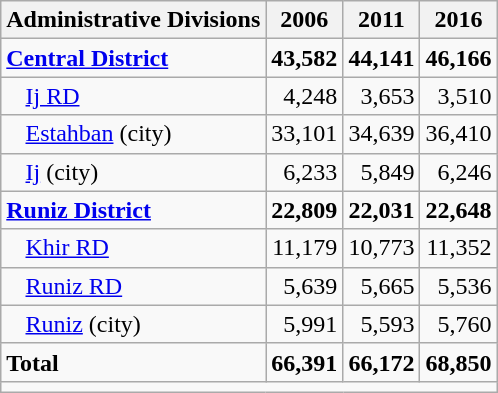<table class="wikitable">
<tr>
<th>Administrative Divisions</th>
<th>2006</th>
<th>2011</th>
<th>2016</th>
</tr>
<tr>
<td><strong><a href='#'>Central District</a></strong></td>
<td style="text-align: right;"><strong>43,582</strong></td>
<td style="text-align: right;"><strong>44,141</strong></td>
<td style="text-align: right;"><strong>46,166</strong></td>
</tr>
<tr>
<td style="padding-left: 1em;"><a href='#'>Ij RD</a></td>
<td style="text-align: right;">4,248</td>
<td style="text-align: right;">3,653</td>
<td style="text-align: right;">3,510</td>
</tr>
<tr>
<td style="padding-left: 1em;"><a href='#'>Estahban</a> (city)</td>
<td style="text-align: right;">33,101</td>
<td style="text-align: right;">34,639</td>
<td style="text-align: right;">36,410</td>
</tr>
<tr>
<td style="padding-left: 1em;"><a href='#'>Ij</a> (city)</td>
<td style="text-align: right;">6,233</td>
<td style="text-align: right;">5,849</td>
<td style="text-align: right;">6,246</td>
</tr>
<tr>
<td><strong><a href='#'>Runiz District</a></strong></td>
<td style="text-align: right;"><strong>22,809</strong></td>
<td style="text-align: right;"><strong>22,031</strong></td>
<td style="text-align: right;"><strong>22,648</strong></td>
</tr>
<tr>
<td style="padding-left: 1em;"><a href='#'>Khir RD</a></td>
<td style="text-align: right;">11,179</td>
<td style="text-align: right;">10,773</td>
<td style="text-align: right;">11,352</td>
</tr>
<tr>
<td style="padding-left: 1em;"><a href='#'>Runiz RD</a></td>
<td style="text-align: right;">5,639</td>
<td style="text-align: right;">5,665</td>
<td style="text-align: right;">5,536</td>
</tr>
<tr>
<td style="padding-left: 1em;"><a href='#'>Runiz</a> (city)</td>
<td style="text-align: right;">5,991</td>
<td style="text-align: right;">5,593</td>
<td style="text-align: right;">5,760</td>
</tr>
<tr>
<td><strong>Total</strong></td>
<td style="text-align: right;"><strong>66,391</strong></td>
<td style="text-align: right;"><strong>66,172</strong></td>
<td style="text-align: right;"><strong>68,850</strong></td>
</tr>
<tr>
<td colspan=4></td>
</tr>
</table>
